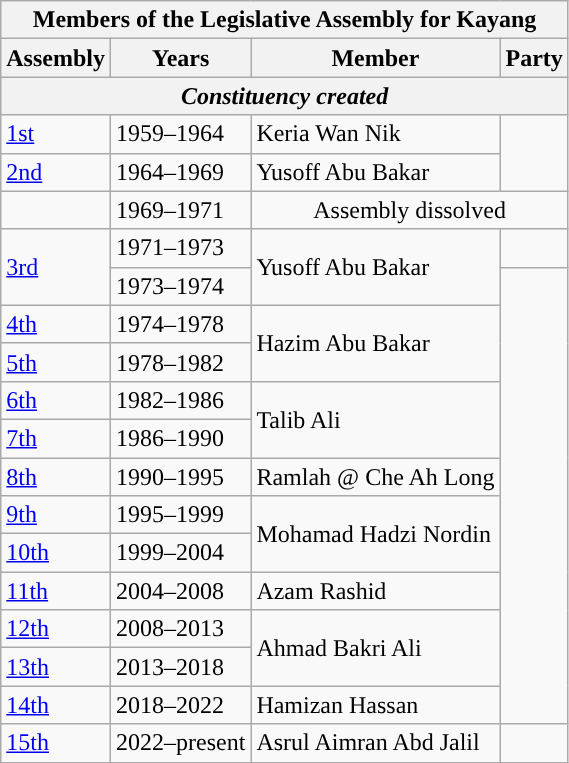<table class=wikitable>
<tr>
<th colspan=4>Members of the Legislative Assembly for Kayang</th>
</tr>
<tr>
<th>Assembly</th>
<th>Years</th>
<th>Member</th>
<th>Party</th>
</tr>
<tr>
<th colspan=4 align=center><em>Constituency created</em></th>
</tr>
<tr>
<td><a href='#'>1st</a></td>
<td>1959–1964</td>
<td>Keria Wan Nik</td>
<td rowspan=2></td>
</tr>
<tr>
<td><a href='#'>2nd</a></td>
<td>1964–1969</td>
<td>Yusoff Abu Bakar</td>
</tr>
<tr>
<td></td>
<td>1969–1971</td>
<td colspan=2 align=center>Assembly dissolved</td>
</tr>
<tr>
<td rowspan=2><a href='#'>3rd</a></td>
<td>1971–1973</td>
<td rowspan=2>Yusoff Abu Bakar</td>
<td></td>
</tr>
<tr>
<td>1973–1974</td>
<td rowspan=12></td>
</tr>
<tr>
<td><a href='#'>4th</a></td>
<td>1974–1978</td>
<td rowspan=2>Hazim Abu Bakar</td>
</tr>
<tr>
<td><a href='#'>5th</a></td>
<td>1978–1982</td>
</tr>
<tr>
<td><a href='#'>6th</a></td>
<td>1982–1986</td>
<td rowspan=2>Talib Ali</td>
</tr>
<tr>
<td><a href='#'>7th</a></td>
<td>1986–1990</td>
</tr>
<tr>
<td><a href='#'>8th</a></td>
<td>1990–1995</td>
<td>Ramlah @ Che Ah Long</td>
</tr>
<tr>
<td><a href='#'>9th</a></td>
<td>1995–1999</td>
<td rowspan=2>Mohamad Hadzi Nordin</td>
</tr>
<tr>
<td><a href='#'>10th</a></td>
<td>1999–2004</td>
</tr>
<tr>
<td><a href='#'>11th</a></td>
<td>2004–2008</td>
<td>Azam Rashid</td>
</tr>
<tr>
<td><a href='#'>12th</a></td>
<td>2008–2013</td>
<td rowspan=2>Ahmad Bakri Ali</td>
</tr>
<tr>
<td><a href='#'>13th</a></td>
<td>2013–2018</td>
</tr>
<tr>
<td><a href='#'>14th</a></td>
<td>2018–2022</td>
<td>Hamizan Hassan</td>
</tr>
<tr>
<td><a href='#'>15th</a></td>
<td>2022–present</td>
<td>Asrul Aimran Abd Jalil</td>
<td></td>
</tr>
</table>
